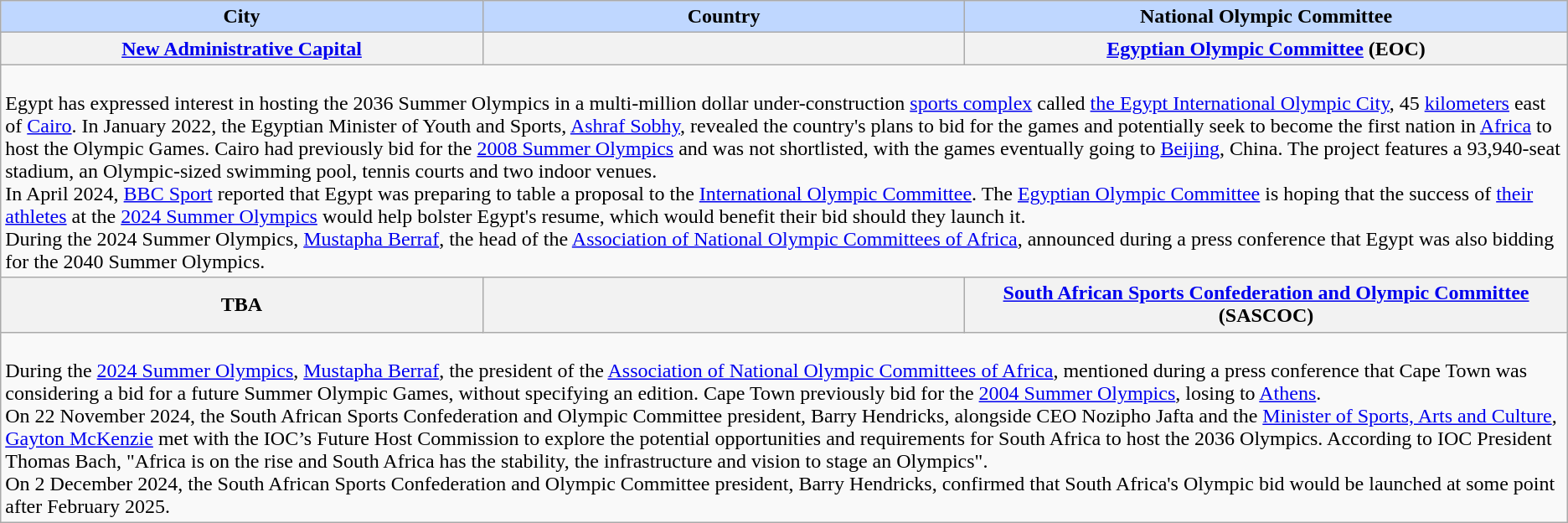<table class="wikitable plainrowheaders">
<tr>
<th style="background-color: #BFD7FF" width="20%">City</th>
<th style="background-color: #BFD7FF" width="20%">Country</th>
<th style="background-color: #BFD7FF" width="25%">National Olympic Committee</th>
</tr>
<tr>
<th style="text-align:center" scope="row"><strong><a href='#'>New Administrative Capital</a></strong></th>
<th scope="row"></th>
<th style="text-align:center" scope="row"><a href='#'>Egyptian Olympic Committee</a> (EOC)</th>
</tr>
<tr>
<td colspan="3"><br>Egypt has expressed interest in hosting the 2036 Summer Olympics in a multi-million dollar under-construction <a href='#'>sports complex</a> called <a href='#'>the Egypt International Olympic City</a>, 45 <a href='#'>kilometers</a> east of <a href='#'>Cairo</a>. In January 2022, the Egyptian Minister of Youth and Sports, <a href='#'>Ashraf Sobhy</a>, revealed the country's plans to bid for the games and potentially seek to become the first nation in <a href='#'>Africa</a> to host the Olympic Games. Cairo had previously bid for the <a href='#'>2008 Summer Olympics</a> and was not shortlisted, with the games eventually going to <a href='#'>Beijing</a>, China. The project features a 93,940-seat stadium, an Olympic-sized swimming pool, tennis courts and two indoor venues.<br>In April 2024, <a href='#'>BBC Sport</a> reported that Egypt was preparing to table a proposal to the <a href='#'>International Olympic Committee</a>. The <a href='#'>Egyptian Olympic Committee</a> is hoping that the success of <a href='#'>their athletes</a> at the <a href='#'>2024 Summer Olympics</a> would help bolster Egypt's resume, which would benefit their bid should they launch it.<br>During the 2024 Summer Olympics, <a href='#'>Mustapha Berraf</a>, the head of the <a href='#'>Association of National Olympic Committees of Africa</a>, announced during a press conference that Egypt was also bidding for the 2040 Summer Olympics.</td>
</tr>
<tr>
<th style="text-align:center" scope="row"><strong>TBA</strong></th>
<th scope="row"></th>
<th style="text-align:center" scope="row"><a href='#'>South African Sports Confederation and Olympic Committee</a> (SASCOC)</th>
</tr>
<tr>
<td colspan="3"><br>During the <a href='#'>2024 Summer Olympics</a>, <a href='#'>Mustapha Berraf</a>, the president of the <a href='#'>Association of National Olympic Committees of Africa</a>, mentioned during a press conference that Cape Town was considering a bid for a future Summer Olympic Games, without specifying an edition. Cape Town previously bid for the <a href='#'>2004 Summer Olympics</a>, losing to <a href='#'>Athens</a>.<br>On 22 November 2024, the South African Sports Confederation and Olympic Committee president, Barry Hendricks, alongside CEO Nozipho Jafta and the <a href='#'>Minister of Sports, Arts and Culture</a>, <a href='#'>Gayton McKenzie</a> met with the IOC’s Future Host Commission to explore the potential opportunities and requirements for South Africa to host the 2036 Olympics. According to IOC President Thomas Bach, "Africa is on the rise and South Africa has the stability, the infrastructure and vision to stage an Olympics".<br>On 2 December 2024, the South African Sports Confederation and Olympic Committee president, Barry Hendricks, confirmed that South Africa's Olympic bid would be launched at some point after February 2025.</td>
</tr>
</table>
